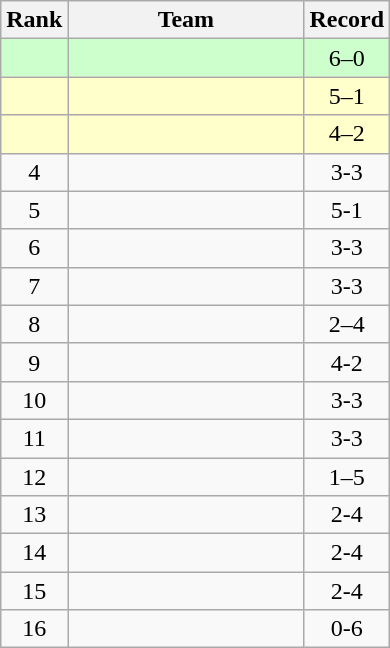<table class="wikitable">
<tr>
<th>Rank</th>
<th width=150px>Team</th>
<th>Record</th>
</tr>
<tr bgcolor=ccffcc>
<td align=center></td>
<td></td>
<td align=center>6–0</td>
</tr>
<tr bgcolor=ffffcc>
<td align=center></td>
<td></td>
<td align=center>5–1</td>
</tr>
<tr bgcolor=ffffcc>
<td align=center></td>
<td></td>
<td align=center>4–2</td>
</tr>
<tr>
<td align=center>4</td>
<td></td>
<td align=center>3-3</td>
</tr>
<tr>
<td align=center>5</td>
<td></td>
<td align=center>5-1</td>
</tr>
<tr>
<td align=center>6</td>
<td></td>
<td align=center>3-3</td>
</tr>
<tr>
<td align=center>7</td>
<td></td>
<td align=center>3-3</td>
</tr>
<tr>
<td align=center>8</td>
<td></td>
<td align=center>2–4</td>
</tr>
<tr>
<td align=center>9</td>
<td></td>
<td align=center>4-2</td>
</tr>
<tr>
<td align=center>10</td>
<td></td>
<td align=center>3-3</td>
</tr>
<tr>
<td align=center>11</td>
<td></td>
<td align=center>3-3</td>
</tr>
<tr>
<td align=center>12</td>
<td></td>
<td align=center>1–5</td>
</tr>
<tr>
<td align=center>13</td>
<td></td>
<td align=center>2-4</td>
</tr>
<tr>
<td align=center>14</td>
<td></td>
<td align=center>2-4</td>
</tr>
<tr>
<td align=center>15</td>
<td></td>
<td align=center>2-4</td>
</tr>
<tr>
<td align=center>16</td>
<td></td>
<td align=center>0-6</td>
</tr>
</table>
